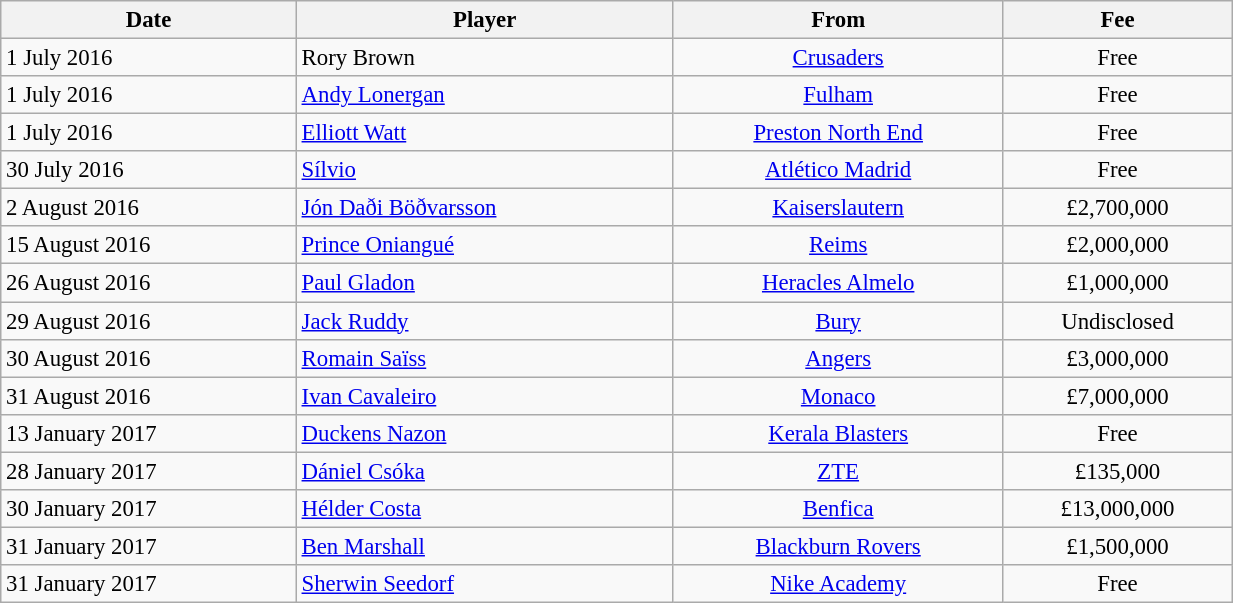<table class="wikitable" style="text-align:center; font-size:95%;width:65%; text-align:left">
<tr>
<th><strong>Date</strong></th>
<th><strong>Player</strong></th>
<th><strong>From</strong></th>
<th><strong>Fee</strong></th>
</tr>
<tr --->
<td>1 July 2016</td>
<td> Rory Brown</td>
<td align="center"> <a href='#'>Crusaders</a></td>
<td align="center">Free</td>
</tr>
<tr --->
<td>1 July 2016</td>
<td> <a href='#'>Andy Lonergan</a></td>
<td align="center"> <a href='#'>Fulham</a></td>
<td align="center">Free</td>
</tr>
<tr --->
<td>1 July 2016</td>
<td> <a href='#'>Elliott Watt</a></td>
<td align="center"> <a href='#'>Preston North End</a></td>
<td align="center">Free</td>
</tr>
<tr --->
<td>30 July 2016</td>
<td> <a href='#'>Sílvio</a></td>
<td align="center"> <a href='#'>Atlético Madrid</a></td>
<td align="center">Free</td>
</tr>
<tr --->
<td>2 August 2016</td>
<td> <a href='#'>Jón Daði Böðvarsson</a></td>
<td align="center"> <a href='#'>Kaiserslautern</a></td>
<td align="center">£2,700,000</td>
</tr>
<tr --->
<td>15 August 2016</td>
<td> <a href='#'>Prince Oniangué</a></td>
<td align="center"> <a href='#'>Reims</a></td>
<td align="center">£2,000,000</td>
</tr>
<tr --->
<td>26 August 2016</td>
<td> <a href='#'>Paul Gladon</a></td>
<td align="center"> <a href='#'>Heracles Almelo</a></td>
<td align="center">£1,000,000</td>
</tr>
<tr --->
<td>29 August 2016</td>
<td> <a href='#'>Jack Ruddy</a></td>
<td align="center"> <a href='#'>Bury</a></td>
<td align="center">Undisclosed</td>
</tr>
<tr --->
<td>30 August 2016</td>
<td> <a href='#'>Romain Saïss</a></td>
<td align="center"> <a href='#'>Angers</a></td>
<td align="center">£3,000,000</td>
</tr>
<tr --->
<td>31 August 2016</td>
<td> <a href='#'>Ivan Cavaleiro</a></td>
<td align="center"> <a href='#'>Monaco</a></td>
<td align="center">£7,000,000</td>
</tr>
<tr --->
<td>13 January 2017</td>
<td> <a href='#'>Duckens Nazon</a></td>
<td align="center"> <a href='#'>Kerala Blasters</a></td>
<td align="center">Free</td>
</tr>
<tr --->
<td>28 January 2017</td>
<td> <a href='#'>Dániel Csóka</a></td>
<td align="center"> <a href='#'>ZTE</a></td>
<td align="center">£135,000</td>
</tr>
<tr --->
<td>30 January 2017</td>
<td> <a href='#'>Hélder Costa</a></td>
<td align="center"> <a href='#'>Benfica</a></td>
<td align="center">£13,000,000</td>
</tr>
<tr --->
<td>31 January 2017</td>
<td> <a href='#'>Ben Marshall</a></td>
<td align="center"> <a href='#'>Blackburn Rovers</a></td>
<td align="center">£1,500,000</td>
</tr>
<tr --->
<td>31 January 2017</td>
<td> <a href='#'>Sherwin Seedorf</a></td>
<td align="center"> <a href='#'>Nike Academy</a></td>
<td align="center">Free</td>
</tr>
</table>
